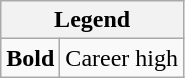<table class="wikitable mw-collapsible">
<tr>
<th colspan="2">Legend</th>
</tr>
<tr>
<td><strong>Bold</strong></td>
<td>Career high</td>
</tr>
</table>
